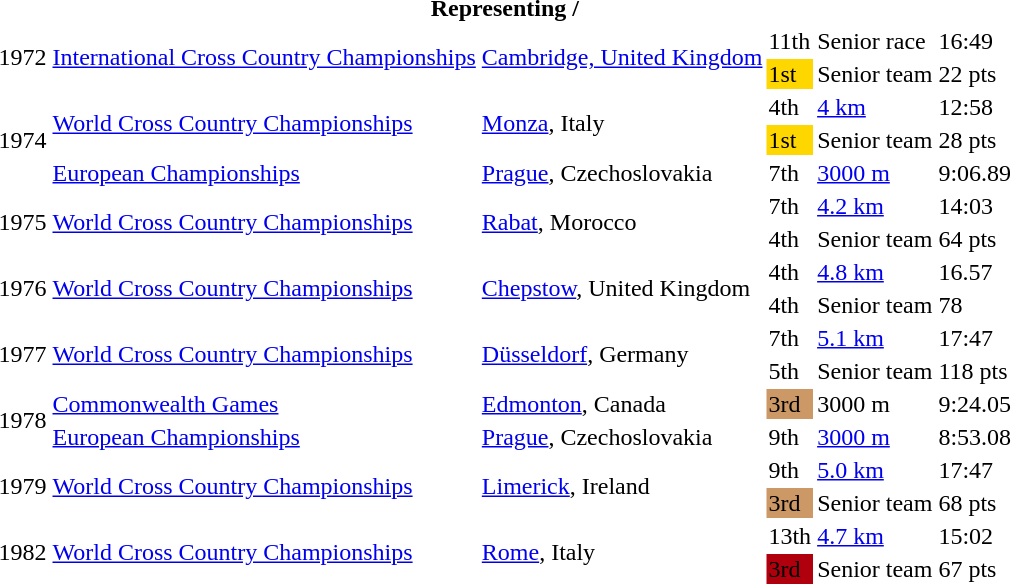<table>
<tr>
<th colspan=6>Representing  / </th>
</tr>
<tr>
<td rowspan=2>1972</td>
<td rowspan=2><a href='#'>International Cross Country Championships</a></td>
<td rowspan=2><a href='#'>Cambridge, United Kingdom</a></td>
<td>11th</td>
<td>Senior race</td>
<td>16:49</td>
</tr>
<tr>
<td bgcolor=gold>1st</td>
<td>Senior team</td>
<td>22 pts</td>
</tr>
<tr>
<td rowspan=3>1974</td>
<td rowspan=2><a href='#'>World Cross Country Championships</a></td>
<td rowspan=2><a href='#'>Monza</a>, Italy</td>
<td>4th</td>
<td><a href='#'>4 km</a></td>
<td>12:58</td>
</tr>
<tr>
<td bgcolor=gold>1st</td>
<td>Senior team</td>
<td>28 pts</td>
</tr>
<tr>
<td><a href='#'>European Championships</a></td>
<td><a href='#'>Prague</a>, Czechoslovakia</td>
<td>7th</td>
<td><a href='#'>3000 m</a></td>
<td>9:06.89</td>
</tr>
<tr>
<td rowspan=2>1975</td>
<td rowspan=2><a href='#'>World Cross Country Championships</a></td>
<td rowspan=2><a href='#'>Rabat</a>, Morocco</td>
<td>7th</td>
<td><a href='#'>4.2 km</a></td>
<td>14:03</td>
</tr>
<tr>
<td>4th</td>
<td>Senior team</td>
<td>64 pts</td>
</tr>
<tr>
<td rowspan=2>1976</td>
<td rowspan=2><a href='#'>World Cross Country Championships</a></td>
<td rowspan=2><a href='#'>Chepstow</a>, United Kingdom</td>
<td>4th</td>
<td><a href='#'>4.8 km</a></td>
<td>16.57</td>
</tr>
<tr>
<td>4th</td>
<td>Senior team</td>
<td>78</td>
</tr>
<tr>
<td rowspan=2>1977</td>
<td rowspan=2><a href='#'>World Cross Country Championships</a></td>
<td rowspan=2><a href='#'>Düsseldorf</a>, Germany</td>
<td>7th</td>
<td><a href='#'>5.1 km</a></td>
<td>17:47</td>
</tr>
<tr>
<td>5th</td>
<td>Senior team</td>
<td>118 pts</td>
</tr>
<tr>
<td rowspan=2>1978</td>
<td><a href='#'>Commonwealth Games</a></td>
<td><a href='#'>Edmonton</a>, Canada</td>
<td style="background:#c96;">3rd</td>
<td>3000 m</td>
<td>9:24.05</td>
</tr>
<tr>
<td><a href='#'>European Championships</a></td>
<td><a href='#'>Prague</a>, Czechoslovakia</td>
<td>9th</td>
<td><a href='#'>3000 m</a></td>
<td>8:53.08</td>
</tr>
<tr>
<td rowspan=2>1979</td>
<td rowspan=2><a href='#'>World Cross Country Championships</a></td>
<td rowspan=2><a href='#'>Limerick</a>, Ireland</td>
<td>9th</td>
<td><a href='#'>5.0 km</a></td>
<td>17:47</td>
</tr>
<tr>
<td bgcolor=cc9966>3rd</td>
<td>Senior team</td>
<td>68 pts</td>
</tr>
<tr>
<td rowspan=2>1982</td>
<td rowspan=2><a href='#'>World Cross Country Championships</a></td>
<td rowspan=2><a href='#'>Rome</a>, Italy</td>
<td>13th</td>
<td><a href='#'>4.7 km</a></td>
<td>15:02</td>
</tr>
<tr>
<td bgcolor=bronze>3rd</td>
<td>Senior team</td>
<td>67 pts</td>
</tr>
</table>
